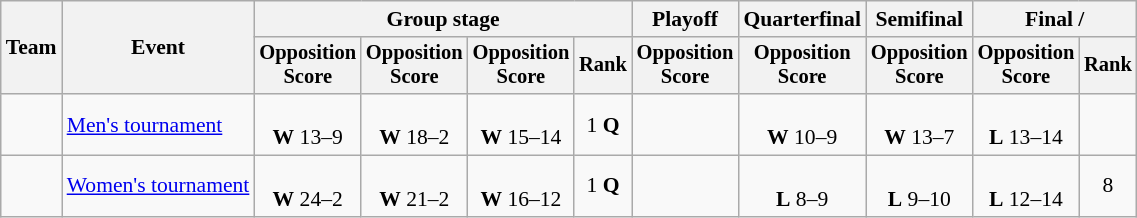<table class="wikitable" style="text-align:center; font-size:90%;">
<tr>
<th rowspan=2>Team</th>
<th rowspan=2>Event</th>
<th colspan=4>Group stage</th>
<th>Playoff</th>
<th>Quarterfinal</th>
<th>Semifinal</th>
<th colspan=2>Final / </th>
</tr>
<tr style=font-size:95%>
<th>Opposition<br>Score</th>
<th>Opposition<br>Score</th>
<th>Opposition<br>Score</th>
<th>Rank</th>
<th>Opposition<br>Score</th>
<th>Opposition<br>Score</th>
<th>Opposition<br>Score</th>
<th>Opposition<br>Score</th>
<th>Rank</th>
</tr>
<tr>
<td align=left><strong></strong></td>
<td align=left><a href='#'>Men's tournament</a></td>
<td><br> <strong>W</strong> 13–9</td>
<td><br> <strong>W</strong> 18–2</td>
<td><br> <strong>W</strong> 15–14</td>
<td>1 <strong>Q</strong></td>
<td></td>
<td><br> <strong>W</strong> 10–9</td>
<td><br> <strong>W</strong> 13–7</td>
<td><br> <strong>L</strong> 13–14</td>
<td></td>
</tr>
<tr>
<td align=left></td>
<td align=left><a href='#'>Women's tournament</a></td>
<td><br> <strong>W</strong> 24–2</td>
<td><br> <strong>W</strong> 21–2</td>
<td><br> <strong>W</strong> 16–12</td>
<td>1 <strong>Q</strong></td>
<td></td>
<td><br> <strong>L</strong> 8–9</td>
<td><br> <strong>L</strong> 9–10</td>
<td><br> <strong>L</strong> 12–14</td>
<td>8</td>
</tr>
</table>
